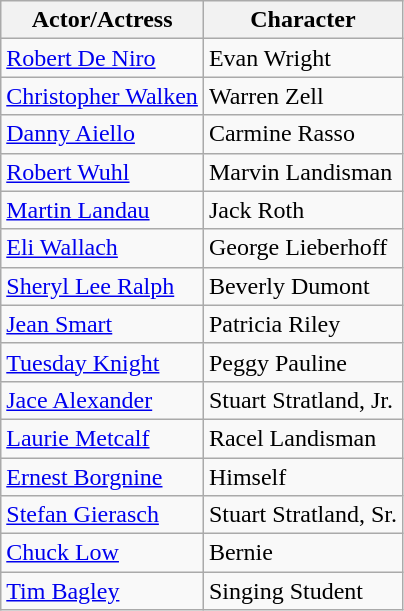<table class="wikitable">
<tr>
<th>Actor/Actress</th>
<th>Character</th>
</tr>
<tr>
<td><a href='#'>Robert De Niro</a></td>
<td>Evan Wright</td>
</tr>
<tr>
<td><a href='#'>Christopher Walken</a></td>
<td>Warren Zell</td>
</tr>
<tr>
<td><a href='#'>Danny Aiello</a></td>
<td>Carmine Rasso</td>
</tr>
<tr>
<td><a href='#'>Robert Wuhl</a></td>
<td>Marvin Landisman</td>
</tr>
<tr>
<td><a href='#'>Martin Landau</a></td>
<td>Jack Roth</td>
</tr>
<tr>
<td><a href='#'>Eli Wallach</a></td>
<td>George Lieberhoff</td>
</tr>
<tr>
<td><a href='#'>Sheryl Lee Ralph</a></td>
<td>Beverly Dumont</td>
</tr>
<tr>
<td><a href='#'>Jean Smart</a></td>
<td>Patricia Riley</td>
</tr>
<tr>
<td><a href='#'>Tuesday Knight</a></td>
<td>Peggy Pauline</td>
</tr>
<tr>
<td><a href='#'>Jace Alexander</a></td>
<td>Stuart Stratland, Jr.</td>
</tr>
<tr>
<td><a href='#'>Laurie Metcalf</a></td>
<td>Racel Landisman</td>
</tr>
<tr>
<td><a href='#'>Ernest Borgnine</a></td>
<td>Himself</td>
</tr>
<tr>
<td><a href='#'>Stefan Gierasch</a></td>
<td>Stuart Stratland, Sr.</td>
</tr>
<tr>
<td><a href='#'>Chuck Low</a></td>
<td>Bernie</td>
</tr>
<tr>
<td><a href='#'>Tim Bagley</a></td>
<td>Singing Student</td>
</tr>
</table>
